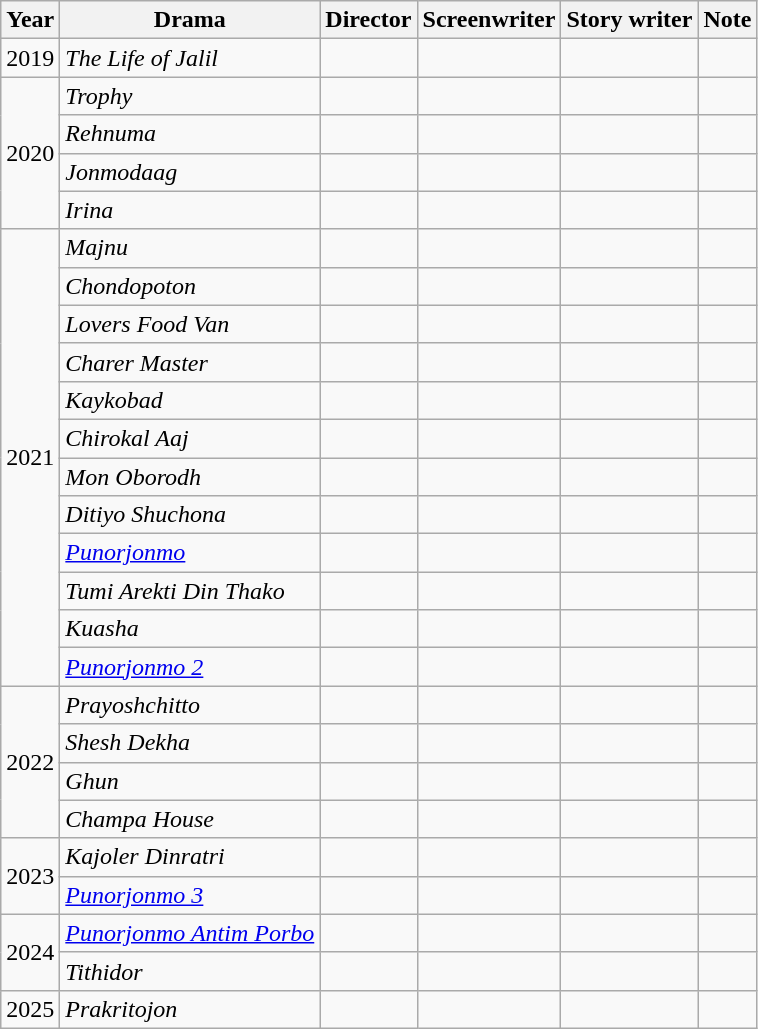<table class="wikitable">
<tr>
<th>Year</th>
<th>Drama</th>
<th>Director</th>
<th>Screenwriter</th>
<th>Story writer</th>
<th>Note</th>
</tr>
<tr>
<td>2019</td>
<td><em>The Life of Jalil</em></td>
<td></td>
<td></td>
<td></td>
<td></td>
</tr>
<tr>
<td rowspan="4">2020</td>
<td><em>Trophy</em></td>
<td></td>
<td></td>
<td></td>
<td></td>
</tr>
<tr>
<td><em>Rehnuma</em></td>
<td></td>
<td></td>
<td></td>
<td></td>
</tr>
<tr>
<td><em>Jonmodaag</em></td>
<td></td>
<td></td>
<td></td>
<td></td>
</tr>
<tr>
<td><em>Irina</em></td>
<td></td>
<td></td>
<td></td>
<td></td>
</tr>
<tr>
<td rowspan="12">2021</td>
<td><em>Majnu</em></td>
<td></td>
<td></td>
<td></td>
<td></td>
</tr>
<tr>
<td><em>Chondopoton</em></td>
<td></td>
<td></td>
<td></td>
<td></td>
</tr>
<tr>
<td><em>Lovers Food Van</em></td>
<td></td>
<td></td>
<td></td>
<td></td>
</tr>
<tr>
<td><em>Charer Master</em></td>
<td></td>
<td></td>
<td></td>
<td></td>
</tr>
<tr>
<td><em>Kaykobad</em></td>
<td></td>
<td></td>
<td></td>
<td></td>
</tr>
<tr>
<td><em>Chirokal Aaj</em></td>
<td></td>
<td></td>
<td></td>
<td></td>
</tr>
<tr>
<td><em>Mon Oborodh</em></td>
<td></td>
<td></td>
<td></td>
<td></td>
</tr>
<tr>
<td><em>Ditiyo Shuchona</em></td>
<td></td>
<td></td>
<td></td>
<td></td>
</tr>
<tr>
<td><em><a href='#'>Punorjonmo</a></em></td>
<td></td>
<td></td>
<td></td>
<td></td>
</tr>
<tr>
<td><em>Tumi Arekti Din Thako</em></td>
<td></td>
<td></td>
<td></td>
<td></td>
</tr>
<tr>
<td><em>Kuasha</em></td>
<td></td>
<td></td>
<td></td>
<td></td>
</tr>
<tr>
<td><em><a href='#'>Punorjonmo 2</a></em></td>
<td></td>
<td></td>
<td></td>
<td></td>
</tr>
<tr>
<td rowspan="4">2022</td>
<td><em>Prayoshchitto</em></td>
<td></td>
<td></td>
<td></td>
<td></td>
</tr>
<tr>
<td><em>Shesh Dekha</em></td>
<td></td>
<td></td>
<td></td>
<td></td>
</tr>
<tr>
<td><em>Ghun</em></td>
<td></td>
<td></td>
<td></td>
<td></td>
</tr>
<tr>
<td><em>Champa House</em></td>
<td></td>
<td></td>
<td></td>
<td></td>
</tr>
<tr>
<td rowspan="2">2023</td>
<td><em>Kajoler Dinratri</em></td>
<td></td>
<td></td>
<td></td>
<td></td>
</tr>
<tr>
<td><em><a href='#'>Punorjonmo 3</a></em></td>
<td></td>
<td></td>
<td></td>
<td></td>
</tr>
<tr>
<td rowspan="2">2024</td>
<td><em><a href='#'>Punorjonmo Antim Porbo</a></em></td>
<td></td>
<td></td>
<td></td>
<td></td>
</tr>
<tr>
<td><em>Tithidor</em></td>
<td></td>
<td></td>
<td></td>
<td></td>
</tr>
<tr>
<td>2025</td>
<td><em>Prakritojon</em></td>
<td></td>
<td></td>
<td></td>
<td></td>
</tr>
</table>
